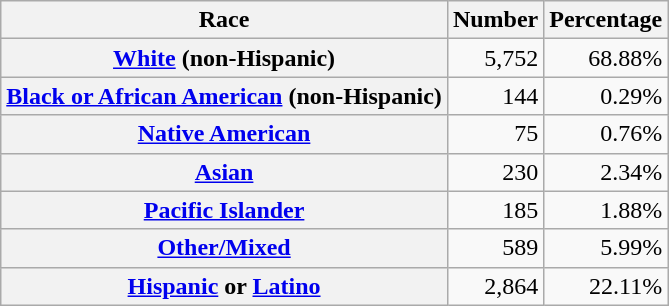<table class="wikitable" style="text-align:right">
<tr>
<th scope="col">Race</th>
<th scope="col">Number</th>
<th scope="col">Percentage</th>
</tr>
<tr>
<th scope="row"><a href='#'>White</a> (non-Hispanic)</th>
<td>5,752</td>
<td>68.88%</td>
</tr>
<tr>
<th scope="row"><a href='#'>Black or African American</a> (non-Hispanic)</th>
<td>144</td>
<td>0.29%</td>
</tr>
<tr>
<th scope="row"><a href='#'>Native American</a></th>
<td>75</td>
<td>0.76%</td>
</tr>
<tr>
<th scope="row"><a href='#'>Asian</a></th>
<td>230</td>
<td>2.34%</td>
</tr>
<tr>
<th scope="row"><a href='#'>Pacific Islander</a></th>
<td>185</td>
<td>1.88%</td>
</tr>
<tr>
<th scope="row"><a href='#'>Other/Mixed</a></th>
<td>589</td>
<td>5.99%</td>
</tr>
<tr>
<th scope="row"><a href='#'>Hispanic</a> or <a href='#'>Latino</a></th>
<td>2,864</td>
<td>22.11%</td>
</tr>
</table>
